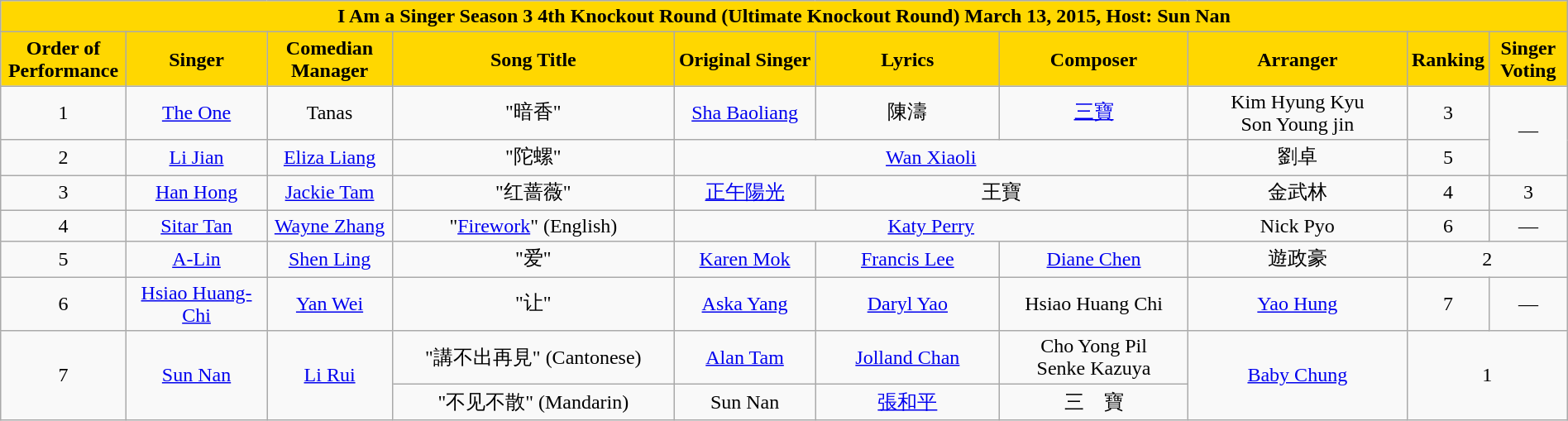<table class="wikitable sortable mw-collapsible" width="100%" style="text-align:center">
<tr align=center style="background:gold">
<td colspan="10"><div><strong>I Am a Singer Season 3 4th Knockout Round (Ultimate Knockout Round) March 13, 2015, Host: Sun Nan</strong></div></td>
</tr>
<tr align=center style="background:gold">
<td style="width:8%"><strong>Order of Performance</strong></td>
<td style="width:9%"><strong>Singer</strong></td>
<td style="width:8%"><strong>Comedian Manager</strong></td>
<td style="width:18%"><strong>Song Title</strong></td>
<td style="width:9%"><strong>Original Singer</strong></td>
<td style=width:10%"><strong>Lyrics</strong></td>
<td style="width:12%"><strong>Composer</strong></td>
<td style="width:14%"><strong>Arranger</strong></td>
<td style="width:5%"><strong>Ranking</strong></td>
<td style="width:5%"><strong>Singer Voting</strong></td>
</tr>
<tr>
<td>1</td>
<td><a href='#'>The One</a></td>
<td>Tanas</td>
<td>"暗香"</td>
<td><a href='#'>Sha Baoliang</a></td>
<td>陳濤</td>
<td><a href='#'>三寶</a></td>
<td>Kim Hyung Kyu<br>Son Young jin</td>
<td>3</td>
<td rowspan="2">—</td>
</tr>
<tr>
<td>2</td>
<td><a href='#'>Li Jian</a></td>
<td><a href='#'>Eliza Liang</a></td>
<td>"陀螺"</td>
<td colspan=3><a href='#'>Wan Xiaoli</a></td>
<td>劉卓</td>
<td>5</td>
</tr>
<tr>
<td>3</td>
<td><a href='#'>Han Hong</a></td>
<td><a href='#'>Jackie Tam</a></td>
<td>"红蔷薇"</td>
<td><a href='#'>正午陽光</a></td>
<td colspan=2>王寶</td>
<td>金武林</td>
<td>4</td>
<td>3</td>
</tr>
<tr>
<td>4</td>
<td><a href='#'>Sitar Tan</a></td>
<td><a href='#'>Wayne Zhang</a></td>
<td>"<a href='#'>Firework</a>" (English)</td>
<td colspan=3><a href='#'>Katy Perry</a></td>
<td>Nick Pyo</td>
<td>6</td>
<td>—</td>
</tr>
<tr>
<td>5</td>
<td><a href='#'>A-Lin</a></td>
<td><a href='#'>Shen Ling</a></td>
<td>"爱"</td>
<td><a href='#'>Karen Mok</a></td>
<td><a href='#'>Francis Lee</a></td>
<td><a href='#'>Diane Chen</a></td>
<td>遊政豪</td>
<td colspan="2">2</td>
</tr>
<tr>
<td>6</td>
<td><a href='#'>Hsiao Huang-Chi</a></td>
<td><a href='#'>Yan Wei</a></td>
<td>"让"</td>
<td><a href='#'>Aska Yang</a></td>
<td><a href='#'>Daryl Yao</a></td>
<td>Hsiao Huang Chi</td>
<td><a href='#'>Yao Hung</a></td>
<td>7</td>
<td>—</td>
</tr>
<tr>
<td rowspan=2>7</td>
<td rowspan=2><a href='#'>Sun Nan</a></td>
<td rowspan=2><a href='#'>Li Rui</a></td>
<td>"講不出再見" (Cantonese)</td>
<td><a href='#'>Alan Tam</a></td>
<td><a href='#'>Jolland Chan</a></td>
<td>Cho Yong Pil<br>Senke Kazuya</td>
<td rowspan=2><a href='#'>Baby Chung</a></td>
<td colspan="2" rowspan=2>1</td>
</tr>
<tr>
<td>"不见不散" (Mandarin)</td>
<td>Sun Nan</td>
<td><a href='#'>張和平</a></td>
<td>三　寶</td>
</tr>
</table>
